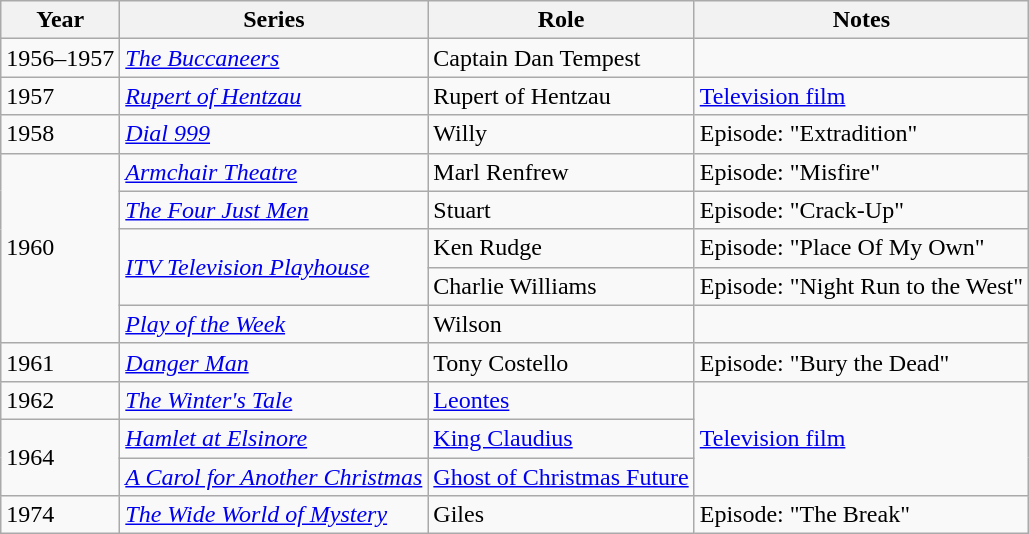<table class="wikitable sortable">
<tr>
<th>Year</th>
<th>Series</th>
<th>Role</th>
<th class="unsortable">Notes</th>
</tr>
<tr>
<td>1956–1957</td>
<td><em><a href='#'>The Buccaneers</a></em></td>
<td>Captain Dan Tempest</td>
<td></td>
</tr>
<tr>
<td>1957</td>
<td><em><a href='#'>Rupert of Hentzau</a></em></td>
<td>Rupert of Hentzau</td>
<td><a href='#'>Television film</a></td>
</tr>
<tr>
<td>1958</td>
<td><em><a href='#'>Dial 999</a></em></td>
<td>Willy</td>
<td>Episode: "Extradition"</td>
</tr>
<tr>
<td rowspan=5>1960</td>
<td><em><a href='#'>Armchair Theatre</a></em></td>
<td>Marl Renfrew</td>
<td>Episode: "Misfire"</td>
</tr>
<tr>
<td><em><a href='#'>The Four Just Men</a></em></td>
<td>Stuart</td>
<td>Episode: "Crack-Up"</td>
</tr>
<tr>
<td rowspan=2><em><a href='#'>ITV Television Playhouse</a></em></td>
<td>Ken Rudge</td>
<td>Episode: "Place Of My Own"</td>
</tr>
<tr>
<td>Charlie Williams</td>
<td>Episode: "Night Run to the West"</td>
</tr>
<tr>
<td><em><a href='#'>Play of the Week</a></em></td>
<td>Wilson</td>
<td></td>
</tr>
<tr>
<td>1961</td>
<td><em><a href='#'>Danger Man</a></em></td>
<td>Tony Costello</td>
<td>Episode: "Bury the Dead"</td>
</tr>
<tr>
<td>1962</td>
<td><em><a href='#'>The Winter's Tale</a></em></td>
<td><a href='#'>Leontes</a></td>
<td rowspan=3><a href='#'>Television film</a></td>
</tr>
<tr>
<td rowspan=2>1964</td>
<td><em><a href='#'>Hamlet at Elsinore</a></em></td>
<td><a href='#'>King Claudius</a></td>
</tr>
<tr>
<td><em><a href='#'>A Carol for Another Christmas</a></em></td>
<td><a href='#'>Ghost of Christmas Future</a></td>
</tr>
<tr>
<td>1974</td>
<td><em><a href='#'>The Wide World of Mystery</a></em></td>
<td>Giles</td>
<td>Episode: "The Break"</td>
</tr>
</table>
